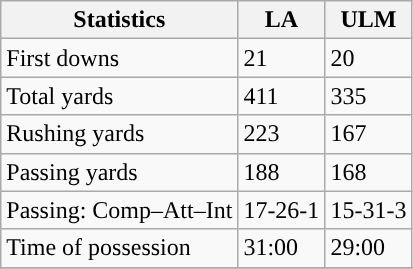<table class="wikitable" style="float: left;">
<tr>
<th>Statistics</th>
<th>LA</th>
<th>ULM</th>
</tr>
<tr>
<td>First downs</td>
<td>21</td>
<td>20</td>
</tr>
<tr>
<td>Total yards</td>
<td>411</td>
<td>335</td>
</tr>
<tr>
<td>Rushing yards</td>
<td>223</td>
<td>167</td>
</tr>
<tr>
<td>Passing yards</td>
<td>188</td>
<td>168</td>
</tr>
<tr>
<td>Passing: Comp–Att–Int</td>
<td>17-26-1</td>
<td>15-31-3</td>
</tr>
<tr>
<td>Time of possession</td>
<td>31:00</td>
<td>29:00</td>
</tr>
<tr>
</tr>
</table>
